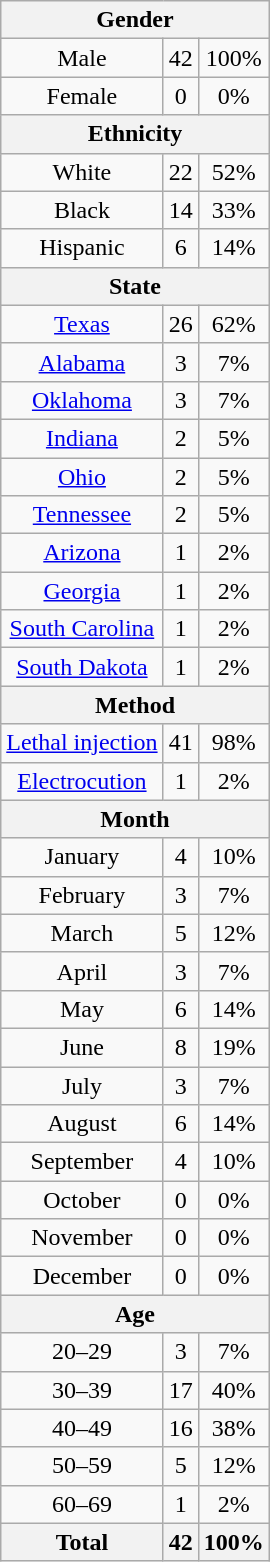<table class="wikitable" style="text-align:center;">
<tr>
<th colspan="3">Gender</th>
</tr>
<tr>
<td>Male</td>
<td>42</td>
<td>100%</td>
</tr>
<tr>
<td>Female</td>
<td>0</td>
<td>0%</td>
</tr>
<tr>
<th colspan="3">Ethnicity</th>
</tr>
<tr>
<td>White</td>
<td>22</td>
<td>52%</td>
</tr>
<tr>
<td>Black</td>
<td>14</td>
<td>33%</td>
</tr>
<tr>
<td>Hispanic</td>
<td>6</td>
<td>14%</td>
</tr>
<tr>
<th colspan="3">State</th>
</tr>
<tr>
<td><a href='#'>Texas</a></td>
<td>26</td>
<td>62%</td>
</tr>
<tr>
<td><a href='#'>Alabama</a></td>
<td>3</td>
<td>7%</td>
</tr>
<tr>
<td><a href='#'>Oklahoma</a></td>
<td>3</td>
<td>7%</td>
</tr>
<tr>
<td><a href='#'>Indiana</a></td>
<td>2</td>
<td>5%</td>
</tr>
<tr>
<td><a href='#'>Ohio</a></td>
<td>2</td>
<td>5%</td>
</tr>
<tr>
<td><a href='#'>Tennessee</a></td>
<td>2</td>
<td>5%</td>
</tr>
<tr>
<td><a href='#'>Arizona</a></td>
<td>1</td>
<td>2%</td>
</tr>
<tr>
<td><a href='#'>Georgia</a></td>
<td>1</td>
<td>2%</td>
</tr>
<tr>
<td><a href='#'>South Carolina</a></td>
<td>1</td>
<td>2%</td>
</tr>
<tr>
<td><a href='#'>South Dakota</a></td>
<td>1</td>
<td>2%</td>
</tr>
<tr>
<th colspan="3">Method</th>
</tr>
<tr>
<td><a href='#'>Lethal injection</a></td>
<td>41</td>
<td>98%</td>
</tr>
<tr>
<td><a href='#'>Electrocution</a></td>
<td>1</td>
<td>2%</td>
</tr>
<tr>
<th colspan="3">Month</th>
</tr>
<tr>
<td>January</td>
<td>4</td>
<td>10%</td>
</tr>
<tr>
<td>February</td>
<td>3</td>
<td>7%</td>
</tr>
<tr>
<td>March</td>
<td>5</td>
<td>12%</td>
</tr>
<tr>
<td>April</td>
<td>3</td>
<td>7%</td>
</tr>
<tr>
<td>May</td>
<td>6</td>
<td>14%</td>
</tr>
<tr>
<td>June</td>
<td>8</td>
<td>19%</td>
</tr>
<tr>
<td>July</td>
<td>3</td>
<td>7%</td>
</tr>
<tr>
<td>August</td>
<td>6</td>
<td>14%</td>
</tr>
<tr>
<td>September</td>
<td>4</td>
<td>10%</td>
</tr>
<tr>
<td>October</td>
<td>0</td>
<td>0%</td>
</tr>
<tr>
<td>November</td>
<td>0</td>
<td>0%</td>
</tr>
<tr>
<td>December</td>
<td>0</td>
<td>0%</td>
</tr>
<tr>
<th colspan="3">Age</th>
</tr>
<tr>
<td>20–29</td>
<td>3</td>
<td>7%</td>
</tr>
<tr>
<td>30–39</td>
<td>17</td>
<td>40%</td>
</tr>
<tr>
<td>40–49</td>
<td>16</td>
<td>38%</td>
</tr>
<tr>
<td>50–59</td>
<td>5</td>
<td>12%</td>
</tr>
<tr>
<td>60–69</td>
<td>1</td>
<td>2%</td>
</tr>
<tr>
<th>Total</th>
<th>42</th>
<th>100%</th>
</tr>
</table>
